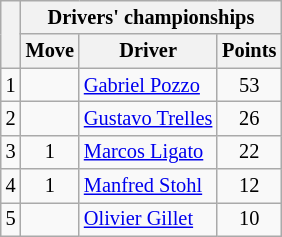<table class="wikitable" style="font-size:85%;">
<tr>
<th rowspan="2"></th>
<th colspan="3">Drivers' championships</th>
</tr>
<tr>
<th>Move</th>
<th>Driver</th>
<th>Points</th>
</tr>
<tr>
<td align="center">1</td>
<td align="center"></td>
<td> <a href='#'>Gabriel Pozzo</a></td>
<td align="center">53</td>
</tr>
<tr>
<td align="center">2</td>
<td align="center"></td>
<td> <a href='#'>Gustavo Trelles</a></td>
<td align="center">26</td>
</tr>
<tr>
<td align="center">3</td>
<td align="center"> 1</td>
<td> <a href='#'>Marcos Ligato</a></td>
<td align="center">22</td>
</tr>
<tr>
<td align="center">4</td>
<td align="center"> 1</td>
<td> <a href='#'>Manfred Stohl</a></td>
<td align="center">12</td>
</tr>
<tr>
<td align="center">5</td>
<td align="center"></td>
<td> <a href='#'>Olivier Gillet</a></td>
<td align="center">10</td>
</tr>
</table>
